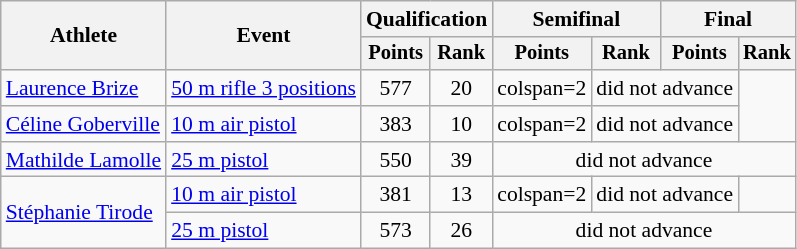<table class="wikitable" style="font-size:90%">
<tr>
<th rowspan="2">Athlete</th>
<th rowspan="2">Event</th>
<th colspan=2>Qualification</th>
<th colspan=2>Semifinal</th>
<th colspan=2>Final</th>
</tr>
<tr style="font-size:95%">
<th>Points</th>
<th>Rank</th>
<th>Points</th>
<th>Rank</th>
<th>Points</th>
<th>Rank</th>
</tr>
<tr align=center>
<td align=left><a href='#'>Laurence Brize</a></td>
<td align=left><a href='#'>50 m rifle 3 positions</a></td>
<td>577</td>
<td>20</td>
<td>colspan=2 </td>
<td colspan=2>did not advance</td>
</tr>
<tr align=center>
<td align=left><a href='#'>Céline Goberville</a></td>
<td align=left><a href='#'>10 m air pistol</a></td>
<td>383</td>
<td>10</td>
<td>colspan=2 </td>
<td colspan=2>did not advance</td>
</tr>
<tr align=center>
<td align=left><a href='#'>Mathilde Lamolle</a></td>
<td align=left><a href='#'>25 m pistol</a></td>
<td>550</td>
<td>39</td>
<td colspan=4>did not advance</td>
</tr>
<tr align=center>
<td style="text-align:left;" rowspan="2"><a href='#'>Stéphanie Tirode</a></td>
<td align=left><a href='#'>10 m air pistol</a></td>
<td>381</td>
<td>13</td>
<td>colspan=2 </td>
<td colspan=2>did not advance</td>
</tr>
<tr align=center>
<td align=left><a href='#'>25 m pistol</a></td>
<td>573</td>
<td>26</td>
<td colspan=4>did not advance</td>
</tr>
</table>
